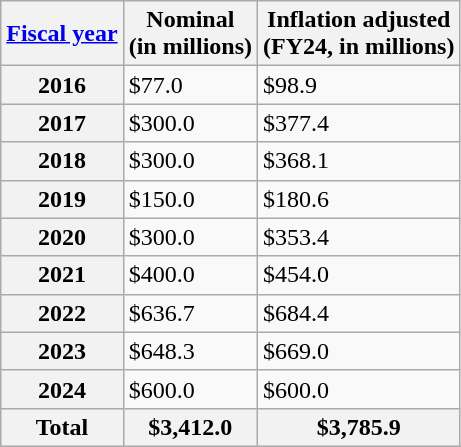<table class="wikitable">
<tr>
<th><a href='#'>Fiscal year</a></th>
<th>Nominal<br>(in millions)</th>
<th>Inflation adjusted<br>(FY24, in millions)</th>
</tr>
<tr>
<th>2016</th>
<td>$77.0</td>
<td>$98.9</td>
</tr>
<tr>
<th>2017</th>
<td>$300.0</td>
<td>$377.4</td>
</tr>
<tr>
<th>2018</th>
<td>$300.0</td>
<td>$368.1</td>
</tr>
<tr>
<th>2019</th>
<td>$150.0</td>
<td>$180.6</td>
</tr>
<tr>
<th>2020</th>
<td>$300.0</td>
<td>$353.4</td>
</tr>
<tr>
<th>2021</th>
<td>$400.0</td>
<td>$454.0</td>
</tr>
<tr>
<th>2022</th>
<td>$636.7</td>
<td>$684.4</td>
</tr>
<tr>
<th>2023</th>
<td>$648.3</td>
<td>$669.0</td>
</tr>
<tr>
<th>2024</th>
<td>$600.0</td>
<td>$600.0</td>
</tr>
<tr>
<th>Total</th>
<th>$3,412.0</th>
<th>$3,785.9</th>
</tr>
</table>
